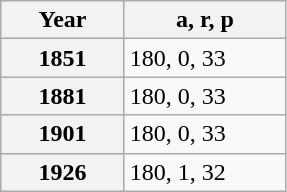<table class="wikitable" style="margin:0 0 0 3em; border:1px solid darkgrey;">
<tr>
<th style="width:75px;">Year</th>
<th style="width:100px;">a, r, p</th>
</tr>
<tr>
<th>1851</th>
<td>180, 0, 33 </td>
</tr>
<tr>
<th>1881</th>
<td>180, 0, 33 </td>
</tr>
<tr>
<th>1901</th>
<td>180, 0, 33 </td>
</tr>
<tr>
<th>1926</th>
<td>180, 1, 32 </td>
</tr>
</table>
